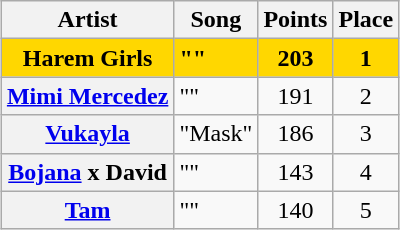<table class="wikitable plainrowheaders" style="margin: 1em auto 1em auto; text-align:left">
<tr>
<th>Artist</th>
<th>Song</th>
<th>Points</th>
<th>Place</th>
</tr>
<tr style="font-weight:bold; background:gold;">
<th scope="row" style="font-weight:bold; background: gold;">Harem Girls</th>
<td>""</td>
<td align="center">203</td>
<td align="center">1</td>
</tr>
<tr>
<th scope="row"><a href='#'>Mimi Mercedez</a></th>
<td>""</td>
<td align="center">191</td>
<td align="center">2</td>
</tr>
<tr>
<th scope="row"><a href='#'>Vukayla</a></th>
<td>"Mask"</td>
<td align="center">186</td>
<td align="center">3</td>
</tr>
<tr>
<th scope="row"><a href='#'>Bojana</a> x David</th>
<td>""</td>
<td align="center">143</td>
<td align="center">4</td>
</tr>
<tr>
<th scope="row"><a href='#'>Tam</a></th>
<td>""</td>
<td align="center">140</td>
<td align="center">5</td>
</tr>
</table>
